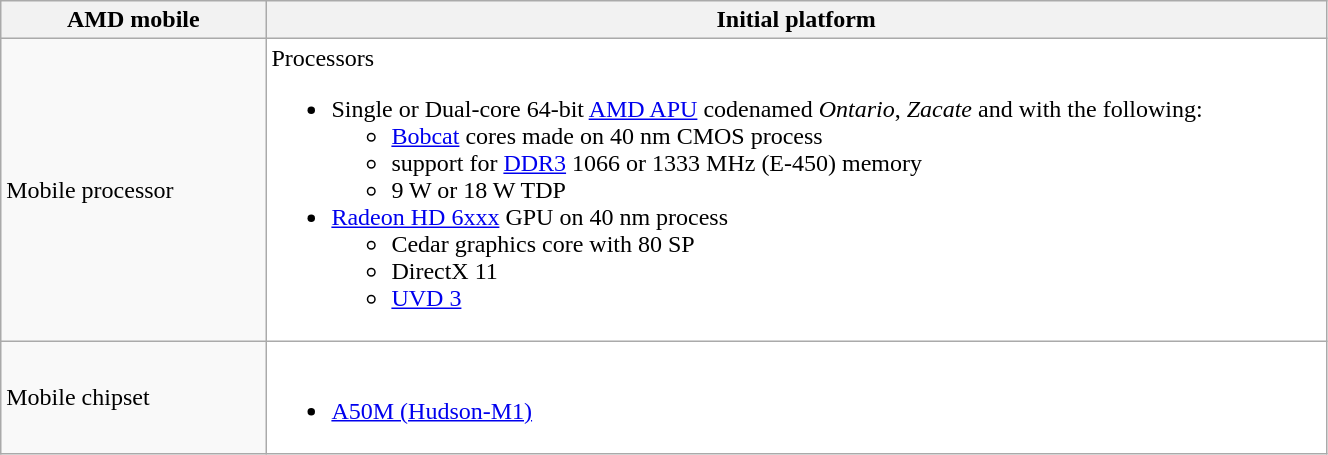<table class="wikitable" style="width:70%;">
<tr>
<th style="width:20%;">AMD mobile</th>
<th>Initial platform</th>
</tr>
<tr>
<td>Mobile processor</td>
<td style="background:white">Processors<br><ul><li>Single or Dual-core 64-bit <a href='#'>AMD APU</a> codenamed <em>Ontario</em>, <em>Zacate</em> and with the following:<ul><li><a href='#'>Bobcat</a> cores made on 40 nm CMOS process</li><li>support for <a href='#'>DDR3</a> 1066 or 1333 MHz (E-450) memory</li><li>9 W or 18 W TDP</li></ul></li><li><a href='#'>Radeon HD 6xxx</a> GPU on 40 nm process<ul><li>Cedar graphics core with 80 SP</li><li>DirectX 11</li><li><a href='#'>UVD 3</a></li></ul></li></ul></td>
</tr>
<tr>
<td>Mobile chipset</td>
<td style="background:white"><br><ul><li><a href='#'>A50M (Hudson-M1)</a></li></ul></td>
</tr>
</table>
